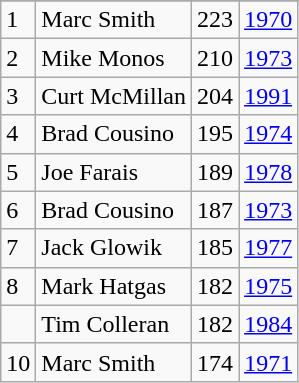<table class="wikitable">
<tr>
</tr>
<tr>
<td>1</td>
<td>Marc Smith</td>
<td>223</td>
<td><a href='#'>1970</a></td>
</tr>
<tr>
<td>2</td>
<td>Mike Monos</td>
<td>210</td>
<td><a href='#'>1973</a></td>
</tr>
<tr>
<td>3</td>
<td>Curt McMillan</td>
<td>204</td>
<td><a href='#'>1991</a></td>
</tr>
<tr>
<td>4</td>
<td>Brad Cousino</td>
<td>195</td>
<td><a href='#'>1974</a></td>
</tr>
<tr>
<td>5</td>
<td>Joe Farais</td>
<td>189</td>
<td><a href='#'>1978</a></td>
</tr>
<tr>
<td>6</td>
<td>Brad Cousino</td>
<td>187</td>
<td><a href='#'>1973</a></td>
</tr>
<tr>
<td>7</td>
<td>Jack Glowik</td>
<td>185</td>
<td><a href='#'>1977</a></td>
</tr>
<tr>
<td>8</td>
<td>Mark Hatgas</td>
<td>182</td>
<td><a href='#'>1975</a></td>
</tr>
<tr>
<td></td>
<td>Tim Colleran</td>
<td>182</td>
<td><a href='#'>1984</a></td>
</tr>
<tr>
<td>10</td>
<td>Marc Smith</td>
<td>174</td>
<td><a href='#'>1971</a></td>
</tr>
</table>
